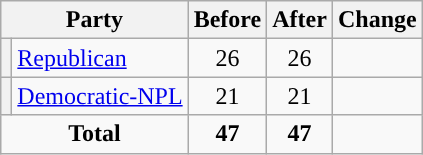<table class="wikitable" style="text-align:center;">
<tr>
<th colspan="2">Party</th>
<th>Before</th>
<th>After</th>
<th>Change</th>
</tr>
<tr>
<th style="background-color:"></th>
<td style="text-align:left;"><a href='#'>Republican</a></td>
<td>26</td>
<td>26</td>
<td></td>
</tr>
<tr>
<th style="background-color:"></th>
<td style="text-align:left;"><a href='#'>Democratic-NPL</a></td>
<td>21</td>
<td>21</td>
<td></td>
</tr>
<tr>
<td colspan="2"><strong>Total</strong></td>
<td><strong>47</strong></td>
<td><strong>47</strong></td>
<td></td>
</tr>
</table>
